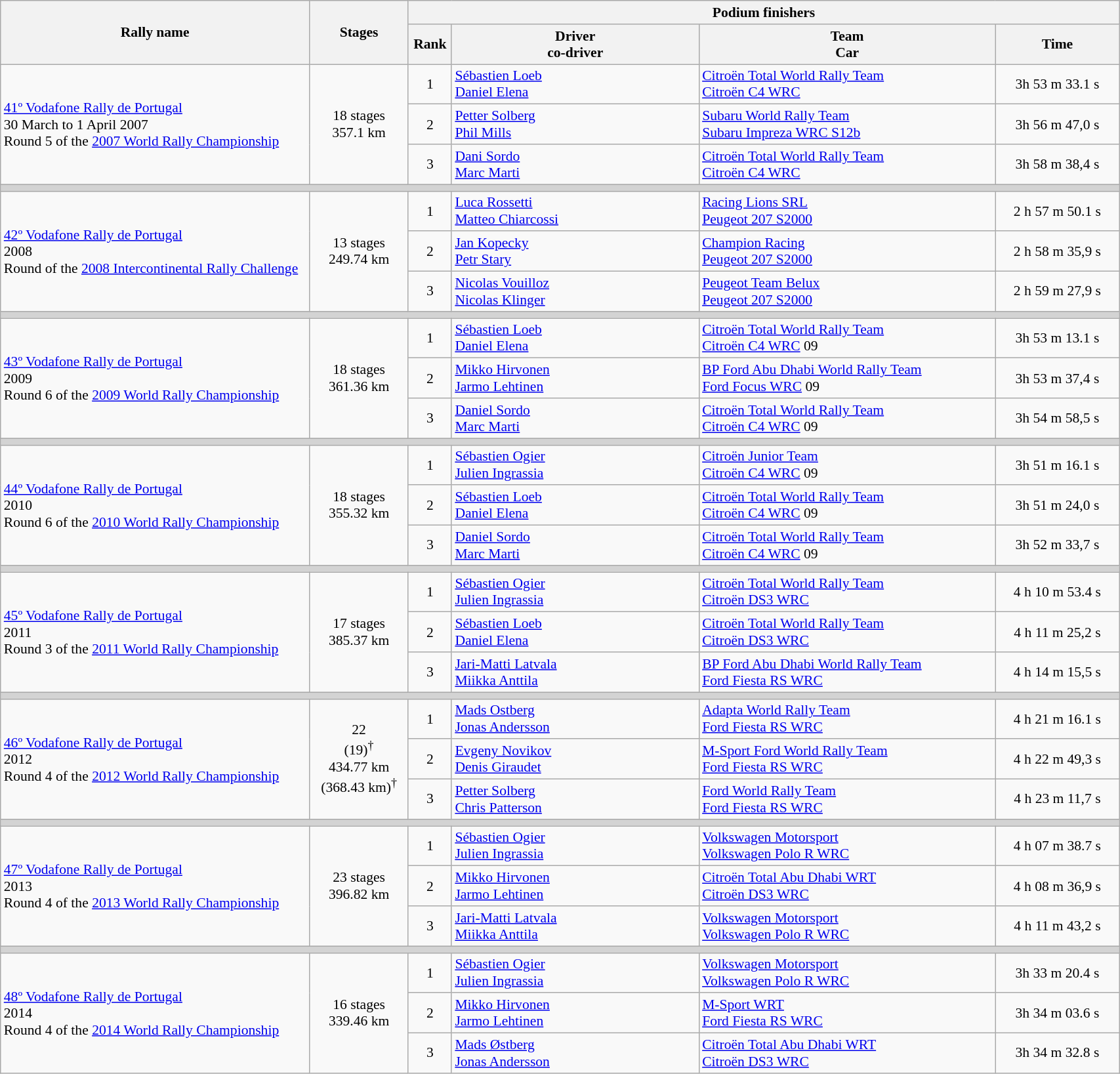<table class="wikitable" border="1" style="width: 90%; font-size:90%;">
<tr style="background:#efefef;">
<th width=25% rowspan="2">Rally name</th>
<th width=8% rowspan="2">Stages</th>
<th colspan="4">Podium finishers</th>
</tr>
<tr>
<th width=3%>Rank</th>
<th width=20%>Driver<br>co-driver</th>
<th width=24%>Team<br>Car</th>
<th width=10%>Time</th>
</tr>
<tr>
<td rowspan="3"><a href='#'>41º Vodafone Rally de Portugal</a><br>30 March to 1 April 2007<br>Round 5 of the <a href='#'>2007 World Rally Championship</a></td>
<td rowspan="3" align="center">18 stages <br> 357.1 km</td>
<td align="center">1</td>
<td> <a href='#'>Sébastien Loeb</a><br> <a href='#'>Daniel Elena</a></td>
<td> <a href='#'>Citroën Total World Rally Team</a><br> <a href='#'>Citroën C4 WRC</a></td>
<td align="center">3h 53 m 33.1 s</td>
</tr>
<tr>
<td align="center">2</td>
<td> <a href='#'>Petter Solberg</a><br> <a href='#'>Phil Mills</a></td>
<td> <a href='#'>Subaru World Rally Team</a><br> <a href='#'>Subaru Impreza WRC S12b</a></td>
<td align="center">3h 56 m 47,0 s</td>
</tr>
<tr>
<td align="center">3</td>
<td> <a href='#'>Dani Sordo</a><br> <a href='#'>Marc Marti</a></td>
<td> <a href='#'>Citroën Total World Rally Team</a><br> <a href='#'>Citroën C4 WRC</a></td>
<td align="center">3h 58 m 38,4 s</td>
</tr>
<tr style="background:lightgrey;">
<td colspan="6"></td>
</tr>
<tr>
<td rowspan="3"><a href='#'>42º Vodafone Rally de Portugal</a><br>2008<br>Round of the <a href='#'>2008 Intercontinental Rally Challenge</a></td>
<td rowspan="3" align="center">13 stages <br> 249.74 km</td>
<td align="center">1</td>
<td> <a href='#'>Luca Rossetti</a><br> <a href='#'>Matteo Chiarcossi</a></td>
<td> <a href='#'>Racing Lions SRL</a><br> <a href='#'>Peugeot 207 S2000</a></td>
<td align="center">2 h 57 m 50.1 s</td>
</tr>
<tr>
<td align="center">2</td>
<td> <a href='#'>Jan Kopecky</a><br> <a href='#'>Petr Stary</a></td>
<td> <a href='#'>Champion Racing</a><br> <a href='#'>Peugeot 207 S2000</a></td>
<td align="center">2 h 58 m 35,9 s</td>
</tr>
<tr>
<td align="center">3</td>
<td> <a href='#'>Nicolas Vouilloz</a><br> <a href='#'>Nicolas Klinger</a></td>
<td> <a href='#'>Peugeot Team Belux</a><br> <a href='#'>Peugeot 207 S2000</a></td>
<td align="center">2 h 59 m 27,9 s</td>
</tr>
<tr style="background:lightgrey;">
<td colspan="6"></td>
</tr>
<tr>
<td rowspan="3"><a href='#'>43º Vodafone Rally de Portugal</a><br>2009<br>Round 6 of the <a href='#'>2009 World Rally Championship</a></td>
<td rowspan="3" align="center">18 stages <br> 361.36 km</td>
<td align="center">1</td>
<td> <a href='#'>Sébastien Loeb</a><br> <a href='#'>Daniel Elena</a></td>
<td> <a href='#'>Citroën Total World Rally Team</a><br> <a href='#'>Citroën C4 WRC</a> 09</td>
<td align="center">3h 53 m 13.1 s</td>
</tr>
<tr>
<td align="center">2</td>
<td> <a href='#'>Mikko Hirvonen</a><br> <a href='#'>Jarmo Lehtinen</a></td>
<td> <a href='#'>BP Ford Abu Dhabi World Rally Team</a><br> <a href='#'>Ford Focus WRC</a> 09</td>
<td align="center">3h 53 m 37,4 s</td>
</tr>
<tr>
<td align="center">3</td>
<td> <a href='#'>Daniel Sordo</a><br> <a href='#'>Marc Marti</a></td>
<td> <a href='#'>Citroën Total World Rally Team</a><br> <a href='#'>Citroën C4 WRC</a> 09</td>
<td align="center">3h 54 m 58,5 s</td>
</tr>
<tr style="background:lightgrey;">
<td colspan="6"></td>
</tr>
<tr>
<td rowspan="3"><a href='#'>44º Vodafone Rally de Portugal</a><br>2010<br>Round 6 of the <a href='#'>2010 World Rally Championship</a></td>
<td rowspan="3" align="center">18 stages <br> 355.32 km</td>
<td align="center">1</td>
<td> <a href='#'>Sébastien Ogier</a><br> <a href='#'>Julien Ingrassia</a></td>
<td> <a href='#'>Citroën Junior Team</a><br> <a href='#'>Citroën C4 WRC</a> 09</td>
<td align="center">3h 51 m 16.1 s</td>
</tr>
<tr>
<td align="center">2</td>
<td> <a href='#'>Sébastien Loeb</a><br> <a href='#'>Daniel Elena</a></td>
<td> <a href='#'>Citroën Total World Rally Team</a><br> <a href='#'>Citroën C4 WRC</a> 09</td>
<td align="center">3h 51 m 24,0 s</td>
</tr>
<tr>
<td align="center">3</td>
<td> <a href='#'>Daniel Sordo</a><br> <a href='#'>Marc Marti</a></td>
<td> <a href='#'>Citroën Total World Rally Team</a><br> <a href='#'>Citroën C4 WRC</a> 09</td>
<td align="center">3h 52 m 33,7 s</td>
</tr>
<tr style="background:lightgrey;">
<td colspan="6"></td>
</tr>
<tr>
<td rowspan="3"><a href='#'>45º Vodafone Rally de Portugal</a><br>2011<br>Round 3 of the <a href='#'>2011 World Rally Championship</a></td>
<td rowspan="3" align="center">17 stages <br> 385.37 km</td>
<td align="center">1</td>
<td> <a href='#'>Sébastien Ogier</a><br> <a href='#'>Julien Ingrassia</a></td>
<td> <a href='#'>Citroën Total World Rally Team</a><br> <a href='#'>Citroën DS3 WRC</a></td>
<td align="center">4 h 10 m 53.4 s</td>
</tr>
<tr>
<td align="center">2</td>
<td> <a href='#'>Sébastien Loeb</a><br> <a href='#'>Daniel Elena</a></td>
<td> <a href='#'>Citroën Total World Rally Team</a><br> <a href='#'>Citroën DS3 WRC</a></td>
<td align="center">4 h 11 m 25,2 s</td>
</tr>
<tr>
<td align="center">3</td>
<td> <a href='#'>Jari-Matti Latvala</a><br> <a href='#'>Miikka Anttila</a></td>
<td> <a href='#'>BP Ford Abu Dhabi World Rally Team</a><br> <a href='#'>Ford Fiesta RS WRC</a></td>
<td align="center">4 h 14 m 15,5 s</td>
</tr>
<tr style="background:lightgrey;">
<td colspan="6"></td>
</tr>
<tr>
<td rowspan="3"><a href='#'>46º Vodafone Rally de Portugal</a><br>2012<br>Round 4 of the <a href='#'>2012 World Rally Championship</a></td>
<td rowspan="3" align="center">22<br>(19)<sup>†</sup> <br> 434.77 km<br>(368.43 km)<sup>†</sup></td>
<td align="center">1</td>
<td> <a href='#'>Mads Ostberg</a><br> <a href='#'>Jonas Andersson</a></td>
<td> <a href='#'>Adapta World Rally Team</a><br> <a href='#'>Ford Fiesta RS WRC</a></td>
<td align="center">4 h 21 m 16.1 s</td>
</tr>
<tr>
<td align="center">2</td>
<td> <a href='#'>Evgeny Novikov</a><br> <a href='#'>Denis Giraudet</a></td>
<td> <a href='#'>M-Sport Ford World Rally Team</a><br> <a href='#'>Ford Fiesta RS WRC</a></td>
<td align="center">4 h 22 m 49,3 s</td>
</tr>
<tr>
<td align="center">3</td>
<td> <a href='#'>Petter Solberg</a><br> <a href='#'>Chris Patterson</a></td>
<td> <a href='#'>Ford World Rally Team</a><br> <a href='#'>Ford Fiesta RS WRC</a></td>
<td align="center">4 h 23 m 11,7 s</td>
</tr>
<tr style="background:lightgrey;">
<td colspan="6"></td>
</tr>
<tr>
<td rowspan="3"><a href='#'>47º Vodafone Rally de Portugal</a><br>2013<br>Round 4 of the <a href='#'>2013 World Rally Championship</a></td>
<td rowspan="3" align="center">23 stages <br> 396.82 km</td>
<td align="center">1</td>
<td> <a href='#'>Sébastien Ogier</a><br> <a href='#'>Julien Ingrassia</a></td>
<td> <a href='#'>Volkswagen Motorsport</a><br> <a href='#'>Volkswagen Polo R WRC</a></td>
<td align="center">4 h 07 m 38.7 s</td>
</tr>
<tr>
<td align="center">2</td>
<td> <a href='#'>Mikko Hirvonen</a><br> <a href='#'>Jarmo Lehtinen</a></td>
<td> <a href='#'>Citroën Total Abu Dhabi WRT</a><br> <a href='#'>Citroën DS3 WRC</a></td>
<td align="center">4 h 08 m 36,9 s</td>
</tr>
<tr>
<td align="center">3</td>
<td> <a href='#'>Jari-Matti Latvala</a><br> <a href='#'>Miikka Anttila</a></td>
<td> <a href='#'>Volkswagen Motorsport</a><br> <a href='#'>Volkswagen Polo R WRC</a></td>
<td align="center">4 h 11 m 43,2 s</td>
</tr>
<tr style="background:lightgrey;">
<td colspan="6"></td>
</tr>
<tr>
<td rowspan="3"><a href='#'>48º Vodafone Rally de Portugal</a><br>2014<br>Round 4 of the <a href='#'>2014 World Rally Championship</a></td>
<td rowspan="3" align="center">16 stages <br> 339.46 km</td>
<td align="center">1</td>
<td> <a href='#'>Sébastien Ogier</a><br> <a href='#'>Julien Ingrassia</a></td>
<td> <a href='#'>Volkswagen Motorsport</a><br> <a href='#'>Volkswagen Polo R WRC</a></td>
<td align="center">3h 33 m 20.4 s</td>
</tr>
<tr>
<td align="center">2</td>
<td> <a href='#'>Mikko Hirvonen</a><br> <a href='#'>Jarmo Lehtinen</a></td>
<td> <a href='#'>M-Sport WRT</a><br> <a href='#'>Ford Fiesta RS WRC</a></td>
<td align="center">3h 34 m 03.6 s</td>
</tr>
<tr>
<td align="center">3</td>
<td> <a href='#'>Mads Østberg</a><br> <a href='#'>Jonas Andersson</a></td>
<td> <a href='#'>Citroën Total Abu Dhabi WRT</a><br> <a href='#'>Citroën DS3 WRC</a></td>
<td align="center">3h 34 m 32.8 s</td>
</tr>
</table>
